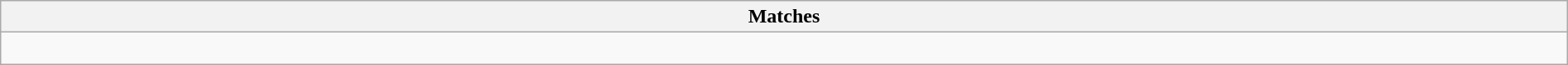<table class="wikitable collapsible collapsed" style="width:100%;">
<tr>
<th>Matches</th>
</tr>
<tr>
<td><br></td>
</tr>
</table>
